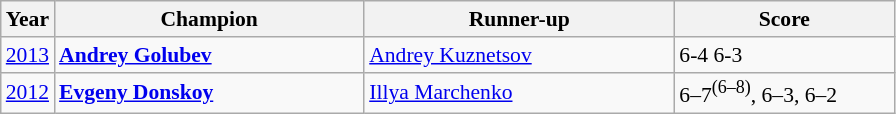<table class="wikitable" style="font-size:90%">
<tr>
<th>Year</th>
<th width="200">Champion</th>
<th width="200">Runner-up</th>
<th width="140">Score</th>
</tr>
<tr>
<td><a href='#'>2013</a></td>
<td> <strong><a href='#'>Andrey Golubev</a></strong></td>
<td> <a href='#'>Andrey Kuznetsov</a></td>
<td>6-4 6-3</td>
</tr>
<tr>
<td><a href='#'>2012</a></td>
<td> <strong><a href='#'>Evgeny Donskoy</a></strong></td>
<td> <a href='#'>Illya Marchenko</a></td>
<td>6–7<sup>(6–8)</sup>, 6–3, 6–2</td>
</tr>
</table>
